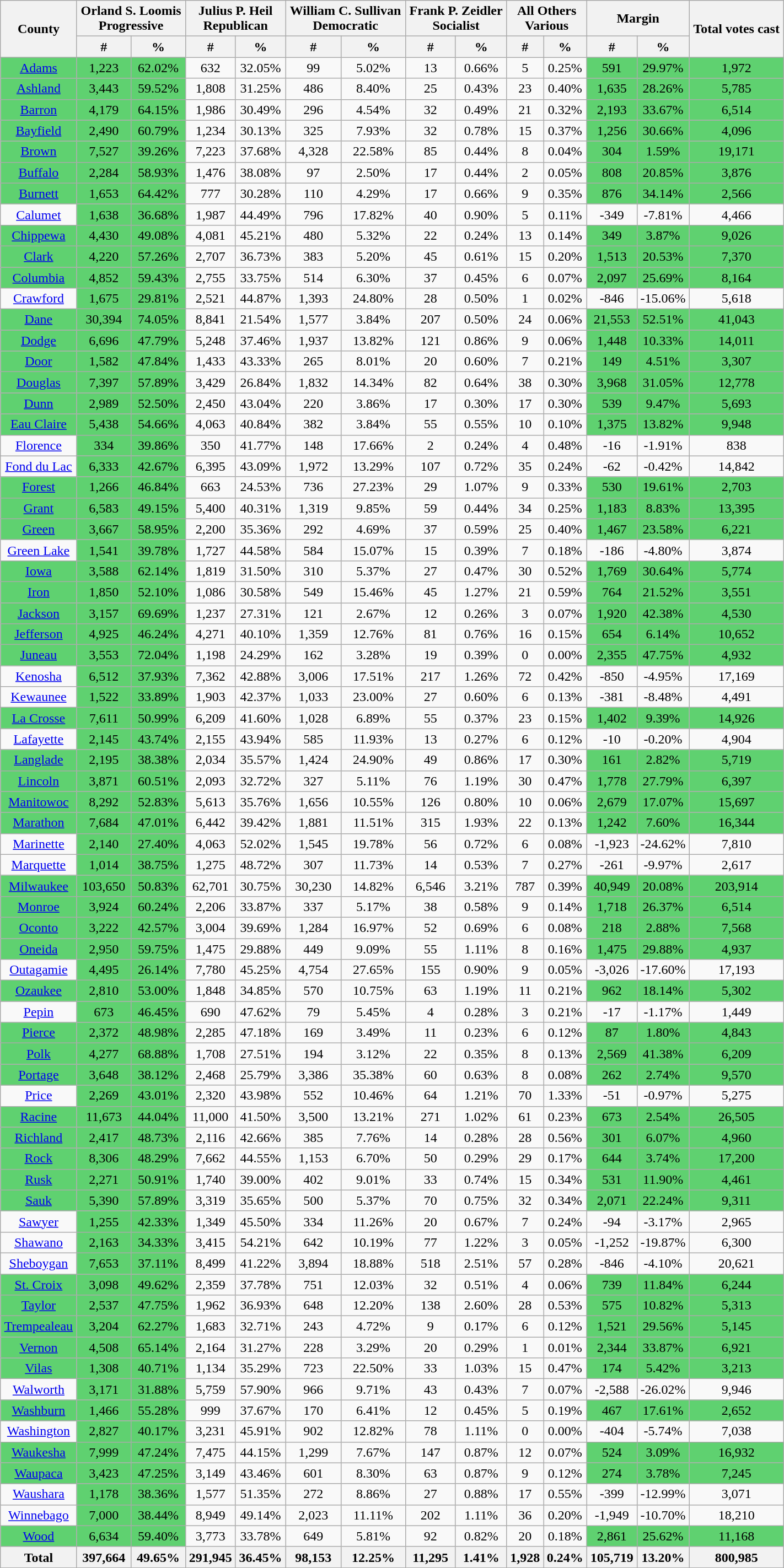<table width="75%" class="wikitable sortable" style="text-align:center">
<tr>
<th rowspan="2" style="text-align:center;">County</th>
<th colspan="2" style="text-align:center;">Orland S. Loomis<br>Progressive</th>
<th colspan="2" style="text-align:center;">Julius P. Heil<br>Republican</th>
<th colspan="2" style="text-align:center;">William C. Sullivan<br>Democratic</th>
<th colspan="2" style="text-align:center;">Frank P. Zeidler<br>Socialist</th>
<th colspan="2" style="text-align:center;">All Others<br>Various</th>
<th colspan="2" style="text-align:center;">Margin</th>
<th rowspan="2" style="text-align:center;">Total votes cast</th>
</tr>
<tr>
<th style="text-align:center;" data-sort-type="number">#</th>
<th style="text-align:center;" data-sort-type="number">%</th>
<th style="text-align:center;" data-sort-type="number">#</th>
<th style="text-align:center;" data-sort-type="number">%</th>
<th style="text-align:center;" data-sort-type="number">#</th>
<th style="text-align:center;" data-sort-type="number">%</th>
<th style="text-align:center;" data-sort-type="number">#</th>
<th style="text-align:center;" data-sort-type="number">%</th>
<th style="text-align:center;" data-sort-type="number">#</th>
<th style="text-align:center;" data-sort-type="number">%</th>
<th style="text-align:center;" data-sort-type="number">#</th>
<th style="text-align:center;" data-sort-type="number">%</th>
</tr>
<tr style="text-align:center;">
<td bgcolor="#5FD170"><a href='#'>Adams</a></td>
<td bgcolor="#5FD170">1,223</td>
<td bgcolor="#5FD170">62.02%</td>
<td>632</td>
<td>32.05%</td>
<td>99</td>
<td>5.02%</td>
<td>13</td>
<td>0.66%</td>
<td>5</td>
<td>0.25%</td>
<td bgcolor="#5FD170">591</td>
<td bgcolor="#5FD170">29.97%</td>
<td bgcolor="#5FD170">1,972</td>
</tr>
<tr style="text-align:center;">
<td bgcolor="#5FD170"><a href='#'>Ashland</a></td>
<td bgcolor="#5FD170">3,443</td>
<td bgcolor="#5FD170">59.52%</td>
<td>1,808</td>
<td>31.25%</td>
<td>486</td>
<td>8.40%</td>
<td>25</td>
<td>0.43%</td>
<td>23</td>
<td>0.40%</td>
<td bgcolor="#5FD170">1,635</td>
<td bgcolor="#5FD170">28.26%</td>
<td bgcolor="#5FD170">5,785</td>
</tr>
<tr style="text-align:center;">
<td bgcolor="#5FD170"><a href='#'>Barron</a></td>
<td bgcolor="#5FD170">4,179</td>
<td bgcolor="#5FD170">64.15%</td>
<td>1,986</td>
<td>30.49%</td>
<td>296</td>
<td>4.54%</td>
<td>32</td>
<td>0.49%</td>
<td>21</td>
<td>0.32%</td>
<td bgcolor="#5FD170">2,193</td>
<td bgcolor="#5FD170">33.67%</td>
<td bgcolor="#5FD170">6,514</td>
</tr>
<tr style="text-align:center;">
<td bgcolor="#5FD170"><a href='#'>Bayfield</a></td>
<td bgcolor="#5FD170">2,490</td>
<td bgcolor="#5FD170">60.79%</td>
<td>1,234</td>
<td>30.13%</td>
<td>325</td>
<td>7.93%</td>
<td>32</td>
<td>0.78%</td>
<td>15</td>
<td>0.37%</td>
<td bgcolor="#5FD170">1,256</td>
<td bgcolor="#5FD170">30.66%</td>
<td bgcolor="#5FD170">4,096</td>
</tr>
<tr style="text-align:center;">
<td bgcolor="#5FD170"><a href='#'>Brown</a></td>
<td bgcolor="#5FD170">7,527</td>
<td bgcolor="#5FD170">39.26%</td>
<td>7,223</td>
<td>37.68%</td>
<td>4,328</td>
<td>22.58%</td>
<td>85</td>
<td>0.44%</td>
<td>8</td>
<td>0.04%</td>
<td bgcolor="#5FD170">304</td>
<td bgcolor="#5FD170">1.59%</td>
<td bgcolor="#5FD170">19,171</td>
</tr>
<tr style="text-align:center;">
<td bgcolor="#5FD170"><a href='#'>Buffalo</a></td>
<td bgcolor="#5FD170">2,284</td>
<td bgcolor="#5FD170">58.93%</td>
<td>1,476</td>
<td>38.08%</td>
<td>97</td>
<td>2.50%</td>
<td>17</td>
<td>0.44%</td>
<td>2</td>
<td>0.05%</td>
<td bgcolor="#5FD170">808</td>
<td bgcolor="#5FD170">20.85%</td>
<td bgcolor="#5FD170">3,876</td>
</tr>
<tr style="text-align:center;">
<td bgcolor="#5FD170"><a href='#'>Burnett</a></td>
<td bgcolor="#5FD170">1,653</td>
<td bgcolor="#5FD170">64.42%</td>
<td>777</td>
<td>30.28%</td>
<td>110</td>
<td>4.29%</td>
<td>17</td>
<td>0.66%</td>
<td>9</td>
<td>0.35%</td>
<td bgcolor="#5FD170">876</td>
<td bgcolor="#5FD170">34.14%</td>
<td bgcolor="#5FD170">2,566</td>
</tr>
<tr style="text-align:center;">
<td><a href='#'>Calumet</a></td>
<td bgcolor="#5FD170">1,638</td>
<td bgcolor="#5FD170">36.68%</td>
<td>1,987</td>
<td>44.49%</td>
<td>796</td>
<td>17.82%</td>
<td>40</td>
<td>0.90%</td>
<td>5</td>
<td>0.11%</td>
<td>-349</td>
<td>-7.81%</td>
<td>4,466</td>
</tr>
<tr style="text-align:center;">
<td bgcolor="#5FD170"><a href='#'>Chippewa</a></td>
<td bgcolor="#5FD170">4,430</td>
<td bgcolor="#5FD170">49.08%</td>
<td>4,081</td>
<td>45.21%</td>
<td>480</td>
<td>5.32%</td>
<td>22</td>
<td>0.24%</td>
<td>13</td>
<td>0.14%</td>
<td bgcolor="#5FD170">349</td>
<td bgcolor="#5FD170">3.87%</td>
<td bgcolor="#5FD170">9,026</td>
</tr>
<tr style="text-align:center;">
<td bgcolor="#5FD170"><a href='#'>Clark</a></td>
<td bgcolor="#5FD170">4,220</td>
<td bgcolor="#5FD170">57.26%</td>
<td>2,707</td>
<td>36.73%</td>
<td>383</td>
<td>5.20%</td>
<td>45</td>
<td>0.61%</td>
<td>15</td>
<td>0.20%</td>
<td bgcolor="#5FD170">1,513</td>
<td bgcolor="#5FD170">20.53%</td>
<td bgcolor="#5FD170">7,370</td>
</tr>
<tr style="text-align:center;">
<td bgcolor="#5FD170"><a href='#'>Columbia</a></td>
<td bgcolor="#5FD170">4,852</td>
<td bgcolor="#5FD170">59.43%</td>
<td>2,755</td>
<td>33.75%</td>
<td>514</td>
<td>6.30%</td>
<td>37</td>
<td>0.45%</td>
<td>6</td>
<td>0.07%</td>
<td bgcolor="#5FD170">2,097</td>
<td bgcolor="#5FD170">25.69%</td>
<td bgcolor="#5FD170">8,164</td>
</tr>
<tr style="text-align:center;">
<td><a href='#'>Crawford</a></td>
<td bgcolor="#5FD170">1,675</td>
<td bgcolor="#5FD170">29.81%</td>
<td>2,521</td>
<td>44.87%</td>
<td>1,393</td>
<td>24.80%</td>
<td>28</td>
<td>0.50%</td>
<td>1</td>
<td>0.02%</td>
<td>-846</td>
<td>-15.06%</td>
<td>5,618</td>
</tr>
<tr style="text-align:center;">
<td bgcolor="#5FD170"><a href='#'>Dane</a></td>
<td bgcolor="#5FD170">30,394</td>
<td bgcolor="#5FD170">74.05%</td>
<td>8,841</td>
<td>21.54%</td>
<td>1,577</td>
<td>3.84%</td>
<td>207</td>
<td>0.50%</td>
<td>24</td>
<td>0.06%</td>
<td bgcolor="#5FD170">21,553</td>
<td bgcolor="#5FD170">52.51%</td>
<td bgcolor="#5FD170">41,043</td>
</tr>
<tr style="text-align:center;">
<td bgcolor="#5FD170"><a href='#'>Dodge</a></td>
<td bgcolor="#5FD170">6,696</td>
<td bgcolor="#5FD170">47.79%</td>
<td>5,248</td>
<td>37.46%</td>
<td>1,937</td>
<td>13.82%</td>
<td>121</td>
<td>0.86%</td>
<td>9</td>
<td>0.06%</td>
<td bgcolor="#5FD170">1,448</td>
<td bgcolor="#5FD170">10.33%</td>
<td bgcolor="#5FD170">14,011</td>
</tr>
<tr style="text-align:center;">
<td bgcolor="#5FD170"><a href='#'>Door</a></td>
<td bgcolor="#5FD170">1,582</td>
<td bgcolor="#5FD170">47.84%</td>
<td>1,433</td>
<td>43.33%</td>
<td>265</td>
<td>8.01%</td>
<td>20</td>
<td>0.60%</td>
<td>7</td>
<td>0.21%</td>
<td bgcolor="#5FD170">149</td>
<td bgcolor="#5FD170">4.51%</td>
<td bgcolor="#5FD170">3,307</td>
</tr>
<tr style="text-align:center;">
<td bgcolor="#5FD170"><a href='#'>Douglas</a></td>
<td bgcolor="#5FD170">7,397</td>
<td bgcolor="#5FD170">57.89%</td>
<td>3,429</td>
<td>26.84%</td>
<td>1,832</td>
<td>14.34%</td>
<td>82</td>
<td>0.64%</td>
<td>38</td>
<td>0.30%</td>
<td bgcolor="#5FD170">3,968</td>
<td bgcolor="#5FD170">31.05%</td>
<td bgcolor="#5FD170">12,778</td>
</tr>
<tr style="text-align:center;">
<td bgcolor="#5FD170"><a href='#'>Dunn</a></td>
<td bgcolor="#5FD170">2,989</td>
<td bgcolor="#5FD170">52.50%</td>
<td>2,450</td>
<td>43.04%</td>
<td>220</td>
<td>3.86%</td>
<td>17</td>
<td>0.30%</td>
<td>17</td>
<td>0.30%</td>
<td bgcolor="#5FD170">539</td>
<td bgcolor="#5FD170">9.47%</td>
<td bgcolor="#5FD170">5,693</td>
</tr>
<tr style="text-align:center;">
<td bgcolor="#5FD170"><a href='#'>Eau Claire</a></td>
<td bgcolor="#5FD170">5,438</td>
<td bgcolor="#5FD170">54.66%</td>
<td>4,063</td>
<td>40.84%</td>
<td>382</td>
<td>3.84%</td>
<td>55</td>
<td>0.55%</td>
<td>10</td>
<td>0.10%</td>
<td bgcolor="#5FD170">1,375</td>
<td bgcolor="#5FD170">13.82%</td>
<td bgcolor="#5FD170">9,948</td>
</tr>
<tr style="text-align:center;">
<td><a href='#'>Florence</a></td>
<td bgcolor="#5FD170">334</td>
<td bgcolor="#5FD170">39.86%</td>
<td>350</td>
<td>41.77%</td>
<td>148</td>
<td>17.66%</td>
<td>2</td>
<td>0.24%</td>
<td>4</td>
<td>0.48%</td>
<td>-16</td>
<td>-1.91%</td>
<td>838</td>
</tr>
<tr style="text-align:center;">
<td><a href='#'>Fond du Lac</a></td>
<td bgcolor="#5FD170">6,333</td>
<td bgcolor="#5FD170">42.67%</td>
<td>6,395</td>
<td>43.09%</td>
<td>1,972</td>
<td>13.29%</td>
<td>107</td>
<td>0.72%</td>
<td>35</td>
<td>0.24%</td>
<td>-62</td>
<td>-0.42%</td>
<td>14,842</td>
</tr>
<tr style="text-align:center;">
<td bgcolor="#5FD170"><a href='#'>Forest</a></td>
<td bgcolor="#5FD170">1,266</td>
<td bgcolor="#5FD170">46.84%</td>
<td>663</td>
<td>24.53%</td>
<td>736</td>
<td>27.23%</td>
<td>29</td>
<td>1.07%</td>
<td>9</td>
<td>0.33%</td>
<td bgcolor="#5FD170">530</td>
<td bgcolor="#5FD170">19.61%</td>
<td bgcolor="#5FD170">2,703</td>
</tr>
<tr style="text-align:center;">
<td bgcolor="#5FD170"><a href='#'>Grant</a></td>
<td bgcolor="#5FD170">6,583</td>
<td bgcolor="#5FD170">49.15%</td>
<td>5,400</td>
<td>40.31%</td>
<td>1,319</td>
<td>9.85%</td>
<td>59</td>
<td>0.44%</td>
<td>34</td>
<td>0.25%</td>
<td bgcolor="#5FD170">1,183</td>
<td bgcolor="#5FD170">8.83%</td>
<td bgcolor="#5FD170">13,395</td>
</tr>
<tr style="text-align:center;">
<td bgcolor="#5FD170"><a href='#'>Green</a></td>
<td bgcolor="#5FD170">3,667</td>
<td bgcolor="#5FD170">58.95%</td>
<td>2,200</td>
<td>35.36%</td>
<td>292</td>
<td>4.69%</td>
<td>37</td>
<td>0.59%</td>
<td>25</td>
<td>0.40%</td>
<td bgcolor="#5FD170">1,467</td>
<td bgcolor="#5FD170">23.58%</td>
<td bgcolor="#5FD170">6,221</td>
</tr>
<tr style="text-align:center;">
<td><a href='#'>Green Lake</a></td>
<td bgcolor="#5FD170">1,541</td>
<td bgcolor="#5FD170">39.78%</td>
<td>1,727</td>
<td>44.58%</td>
<td>584</td>
<td>15.07%</td>
<td>15</td>
<td>0.39%</td>
<td>7</td>
<td>0.18%</td>
<td>-186</td>
<td>-4.80%</td>
<td>3,874</td>
</tr>
<tr style="text-align:center;">
<td bgcolor="#5FD170"><a href='#'>Iowa</a></td>
<td bgcolor="#5FD170">3,588</td>
<td bgcolor="#5FD170">62.14%</td>
<td>1,819</td>
<td>31.50%</td>
<td>310</td>
<td>5.37%</td>
<td>27</td>
<td>0.47%</td>
<td>30</td>
<td>0.52%</td>
<td bgcolor="#5FD170">1,769</td>
<td bgcolor="#5FD170">30.64%</td>
<td bgcolor="#5FD170">5,774</td>
</tr>
<tr style="text-align:center;">
<td bgcolor="#5FD170"><a href='#'>Iron</a></td>
<td bgcolor="#5FD170">1,850</td>
<td bgcolor="#5FD170">52.10%</td>
<td>1,086</td>
<td>30.58%</td>
<td>549</td>
<td>15.46%</td>
<td>45</td>
<td>1.27%</td>
<td>21</td>
<td>0.59%</td>
<td bgcolor="#5FD170">764</td>
<td bgcolor="#5FD170">21.52%</td>
<td bgcolor="#5FD170">3,551</td>
</tr>
<tr style="text-align:center;">
<td bgcolor="#5FD170"><a href='#'>Jackson</a></td>
<td bgcolor="#5FD170">3,157</td>
<td bgcolor="#5FD170">69.69%</td>
<td>1,237</td>
<td>27.31%</td>
<td>121</td>
<td>2.67%</td>
<td>12</td>
<td>0.26%</td>
<td>3</td>
<td>0.07%</td>
<td bgcolor="#5FD170">1,920</td>
<td bgcolor="#5FD170">42.38%</td>
<td bgcolor="#5FD170">4,530</td>
</tr>
<tr style="text-align:center;">
<td bgcolor="#5FD170"><a href='#'>Jefferson</a></td>
<td bgcolor="#5FD170">4,925</td>
<td bgcolor="#5FD170">46.24%</td>
<td>4,271</td>
<td>40.10%</td>
<td>1,359</td>
<td>12.76%</td>
<td>81</td>
<td>0.76%</td>
<td>16</td>
<td>0.15%</td>
<td bgcolor="#5FD170">654</td>
<td bgcolor="#5FD170">6.14%</td>
<td bgcolor="#5FD170">10,652</td>
</tr>
<tr style="text-align:center;">
<td bgcolor="#5FD170"><a href='#'>Juneau</a></td>
<td bgcolor="#5FD170">3,553</td>
<td bgcolor="#5FD170">72.04%</td>
<td>1,198</td>
<td>24.29%</td>
<td>162</td>
<td>3.28%</td>
<td>19</td>
<td>0.39%</td>
<td>0</td>
<td>0.00%</td>
<td bgcolor="#5FD170">2,355</td>
<td bgcolor="#5FD170">47.75%</td>
<td bgcolor="#5FD170">4,932</td>
</tr>
<tr style="text-align:center;">
<td><a href='#'>Kenosha</a></td>
<td bgcolor="#5FD170">6,512</td>
<td bgcolor="#5FD170">37.93%</td>
<td>7,362</td>
<td>42.88%</td>
<td>3,006</td>
<td>17.51%</td>
<td>217</td>
<td>1.26%</td>
<td>72</td>
<td>0.42%</td>
<td>-850</td>
<td>-4.95%</td>
<td>17,169</td>
</tr>
<tr style="text-align:center;">
<td><a href='#'>Kewaunee</a></td>
<td bgcolor="#5FD170">1,522</td>
<td bgcolor="#5FD170">33.89%</td>
<td>1,903</td>
<td>42.37%</td>
<td>1,033</td>
<td>23.00%</td>
<td>27</td>
<td>0.60%</td>
<td>6</td>
<td>0.13%</td>
<td>-381</td>
<td>-8.48%</td>
<td>4,491</td>
</tr>
<tr style="text-align:center;">
<td bgcolor="#5FD170"><a href='#'>La Crosse</a></td>
<td bgcolor="#5FD170">7,611</td>
<td bgcolor="#5FD170">50.99%</td>
<td>6,209</td>
<td>41.60%</td>
<td>1,028</td>
<td>6.89%</td>
<td>55</td>
<td>0.37%</td>
<td>23</td>
<td>0.15%</td>
<td bgcolor="#5FD170">1,402</td>
<td bgcolor="#5FD170">9.39%</td>
<td bgcolor="#5FD170">14,926</td>
</tr>
<tr style="text-align:center;">
<td><a href='#'>Lafayette</a></td>
<td bgcolor="#5FD170">2,145</td>
<td bgcolor="#5FD170">43.74%</td>
<td>2,155</td>
<td>43.94%</td>
<td>585</td>
<td>11.93%</td>
<td>13</td>
<td>0.27%</td>
<td>6</td>
<td>0.12%</td>
<td>-10</td>
<td>-0.20%</td>
<td>4,904</td>
</tr>
<tr style="text-align:center;">
<td bgcolor="#5FD170"><a href='#'>Langlade</a></td>
<td bgcolor="#5FD170">2,195</td>
<td bgcolor="#5FD170">38.38%</td>
<td>2,034</td>
<td>35.57%</td>
<td>1,424</td>
<td>24.90%</td>
<td>49</td>
<td>0.86%</td>
<td>17</td>
<td>0.30%</td>
<td bgcolor="#5FD170">161</td>
<td bgcolor="#5FD170">2.82%</td>
<td bgcolor="#5FD170">5,719</td>
</tr>
<tr style="text-align:center;">
<td bgcolor="#5FD170"><a href='#'>Lincoln</a></td>
<td bgcolor="#5FD170">3,871</td>
<td bgcolor="#5FD170">60.51%</td>
<td>2,093</td>
<td>32.72%</td>
<td>327</td>
<td>5.11%</td>
<td>76</td>
<td>1.19%</td>
<td>30</td>
<td>0.47%</td>
<td bgcolor="#5FD170">1,778</td>
<td bgcolor="#5FD170">27.79%</td>
<td bgcolor="#5FD170">6,397</td>
</tr>
<tr style="text-align:center;">
<td bgcolor="#5FD170"><a href='#'>Manitowoc</a></td>
<td bgcolor="#5FD170">8,292</td>
<td bgcolor="#5FD170">52.83%</td>
<td>5,613</td>
<td>35.76%</td>
<td>1,656</td>
<td>10.55%</td>
<td>126</td>
<td>0.80%</td>
<td>10</td>
<td>0.06%</td>
<td bgcolor="#5FD170">2,679</td>
<td bgcolor="#5FD170">17.07%</td>
<td bgcolor="#5FD170">15,697</td>
</tr>
<tr style="text-align:center;">
<td bgcolor="#5FD170"><a href='#'>Marathon</a></td>
<td bgcolor="#5FD170">7,684</td>
<td bgcolor="#5FD170">47.01%</td>
<td>6,442</td>
<td>39.42%</td>
<td>1,881</td>
<td>11.51%</td>
<td>315</td>
<td>1.93%</td>
<td>22</td>
<td>0.13%</td>
<td bgcolor="#5FD170">1,242</td>
<td bgcolor="#5FD170">7.60%</td>
<td bgcolor="#5FD170">16,344</td>
</tr>
<tr style="text-align:center;">
<td><a href='#'>Marinette</a></td>
<td bgcolor="#5FD170">2,140</td>
<td bgcolor="#5FD170">27.40%</td>
<td>4,063</td>
<td>52.02%</td>
<td>1,545</td>
<td>19.78%</td>
<td>56</td>
<td>0.72%</td>
<td>6</td>
<td>0.08%</td>
<td>-1,923</td>
<td>-24.62%</td>
<td>7,810</td>
</tr>
<tr style="text-align:center;">
<td><a href='#'>Marquette</a></td>
<td bgcolor="#5FD170">1,014</td>
<td bgcolor="#5FD170">38.75%</td>
<td>1,275</td>
<td>48.72%</td>
<td>307</td>
<td>11.73%</td>
<td>14</td>
<td>0.53%</td>
<td>7</td>
<td>0.27%</td>
<td>-261</td>
<td>-9.97%</td>
<td>2,617</td>
</tr>
<tr style="text-align:center;">
<td bgcolor="#5FD170"><a href='#'>Milwaukee</a></td>
<td bgcolor="#5FD170">103,650</td>
<td bgcolor="#5FD170">50.83%</td>
<td>62,701</td>
<td>30.75%</td>
<td>30,230</td>
<td>14.82%</td>
<td>6,546</td>
<td>3.21%</td>
<td>787</td>
<td>0.39%</td>
<td bgcolor="#5FD170">40,949</td>
<td bgcolor="#5FD170">20.08%</td>
<td bgcolor="#5FD170">203,914</td>
</tr>
<tr style="text-align:center;">
<td bgcolor="#5FD170"><a href='#'>Monroe</a></td>
<td bgcolor="#5FD170">3,924</td>
<td bgcolor="#5FD170">60.24%</td>
<td>2,206</td>
<td>33.87%</td>
<td>337</td>
<td>5.17%</td>
<td>38</td>
<td>0.58%</td>
<td>9</td>
<td>0.14%</td>
<td bgcolor="#5FD170">1,718</td>
<td bgcolor="#5FD170">26.37%</td>
<td bgcolor="#5FD170">6,514</td>
</tr>
<tr style="text-align:center;">
<td bgcolor="#5FD170"><a href='#'>Oconto</a></td>
<td bgcolor="#5FD170">3,222</td>
<td bgcolor="#5FD170">42.57%</td>
<td>3,004</td>
<td>39.69%</td>
<td>1,284</td>
<td>16.97%</td>
<td>52</td>
<td>0.69%</td>
<td>6</td>
<td>0.08%</td>
<td bgcolor="#5FD170">218</td>
<td bgcolor="#5FD170">2.88%</td>
<td bgcolor="#5FD170">7,568</td>
</tr>
<tr style="text-align:center;">
<td bgcolor="#5FD170"><a href='#'>Oneida</a></td>
<td bgcolor="#5FD170">2,950</td>
<td bgcolor="#5FD170">59.75%</td>
<td>1,475</td>
<td>29.88%</td>
<td>449</td>
<td>9.09%</td>
<td>55</td>
<td>1.11%</td>
<td>8</td>
<td>0.16%</td>
<td bgcolor="#5FD170">1,475</td>
<td bgcolor="#5FD170">29.88%</td>
<td bgcolor="#5FD170">4,937</td>
</tr>
<tr style="text-align:center;">
<td><a href='#'>Outagamie</a></td>
<td bgcolor="#5FD170">4,495</td>
<td bgcolor="#5FD170">26.14%</td>
<td>7,780</td>
<td>45.25%</td>
<td>4,754</td>
<td>27.65%</td>
<td>155</td>
<td>0.90%</td>
<td>9</td>
<td>0.05%</td>
<td>-3,026</td>
<td>-17.60%</td>
<td>17,193</td>
</tr>
<tr style="text-align:center;">
<td bgcolor="#5FD170"><a href='#'>Ozaukee</a></td>
<td bgcolor="#5FD170">2,810</td>
<td bgcolor="#5FD170">53.00%</td>
<td>1,848</td>
<td>34.85%</td>
<td>570</td>
<td>10.75%</td>
<td>63</td>
<td>1.19%</td>
<td>11</td>
<td>0.21%</td>
<td bgcolor="#5FD170">962</td>
<td bgcolor="#5FD170">18.14%</td>
<td bgcolor="#5FD170">5,302</td>
</tr>
<tr style="text-align:center;">
<td><a href='#'>Pepin</a></td>
<td bgcolor="#5FD170">673</td>
<td bgcolor="#5FD170">46.45%</td>
<td>690</td>
<td>47.62%</td>
<td>79</td>
<td>5.45%</td>
<td>4</td>
<td>0.28%</td>
<td>3</td>
<td>0.21%</td>
<td>-17</td>
<td>-1.17%</td>
<td>1,449</td>
</tr>
<tr style="text-align:center;">
<td bgcolor="#5FD170"><a href='#'>Pierce</a></td>
<td bgcolor="#5FD170">2,372</td>
<td bgcolor="#5FD170">48.98%</td>
<td>2,285</td>
<td>47.18%</td>
<td>169</td>
<td>3.49%</td>
<td>11</td>
<td>0.23%</td>
<td>6</td>
<td>0.12%</td>
<td bgcolor="#5FD170">87</td>
<td bgcolor="#5FD170">1.80%</td>
<td bgcolor="#5FD170">4,843</td>
</tr>
<tr style="text-align:center;">
<td bgcolor="#5FD170"><a href='#'>Polk</a></td>
<td bgcolor="#5FD170">4,277</td>
<td bgcolor="#5FD170">68.88%</td>
<td>1,708</td>
<td>27.51%</td>
<td>194</td>
<td>3.12%</td>
<td>22</td>
<td>0.35%</td>
<td>8</td>
<td>0.13%</td>
<td bgcolor="#5FD170">2,569</td>
<td bgcolor="#5FD170">41.38%</td>
<td bgcolor="#5FD170">6,209</td>
</tr>
<tr style="text-align:center;">
<td bgcolor="#5FD170"><a href='#'>Portage</a></td>
<td bgcolor="#5FD170">3,648</td>
<td bgcolor="#5FD170">38.12%</td>
<td>2,468</td>
<td>25.79%</td>
<td>3,386</td>
<td>35.38%</td>
<td>60</td>
<td>0.63%</td>
<td>8</td>
<td>0.08%</td>
<td bgcolor="#5FD170">262</td>
<td bgcolor="#5FD170">2.74%</td>
<td bgcolor="#5FD170">9,570</td>
</tr>
<tr style="text-align:center;">
<td><a href='#'>Price</a></td>
<td bgcolor="#5FD170">2,269</td>
<td bgcolor="#5FD170">43.01%</td>
<td>2,320</td>
<td>43.98%</td>
<td>552</td>
<td>10.46%</td>
<td>64</td>
<td>1.21%</td>
<td>70</td>
<td>1.33%</td>
<td>-51</td>
<td>-0.97%</td>
<td>5,275</td>
</tr>
<tr style="text-align:center;">
<td bgcolor="#5FD170"><a href='#'>Racine</a></td>
<td bgcolor="#5FD170">11,673</td>
<td bgcolor="#5FD170">44.04%</td>
<td>11,000</td>
<td>41.50%</td>
<td>3,500</td>
<td>13.21%</td>
<td>271</td>
<td>1.02%</td>
<td>61</td>
<td>0.23%</td>
<td bgcolor="#5FD170">673</td>
<td bgcolor="#5FD170">2.54%</td>
<td bgcolor="#5FD170">26,505</td>
</tr>
<tr style="text-align:center;">
<td bgcolor="#5FD170"><a href='#'>Richland</a></td>
<td bgcolor="#5FD170">2,417</td>
<td bgcolor="#5FD170">48.73%</td>
<td>2,116</td>
<td>42.66%</td>
<td>385</td>
<td>7.76%</td>
<td>14</td>
<td>0.28%</td>
<td>28</td>
<td>0.56%</td>
<td bgcolor="#5FD170">301</td>
<td bgcolor="#5FD170">6.07%</td>
<td bgcolor="#5FD170">4,960</td>
</tr>
<tr style="text-align:center;">
<td bgcolor="#5FD170"><a href='#'>Rock</a></td>
<td bgcolor="#5FD170">8,306</td>
<td bgcolor="#5FD170">48.29%</td>
<td>7,662</td>
<td>44.55%</td>
<td>1,153</td>
<td>6.70%</td>
<td>50</td>
<td>0.29%</td>
<td>29</td>
<td>0.17%</td>
<td bgcolor="#5FD170">644</td>
<td bgcolor="#5FD170">3.74%</td>
<td bgcolor="#5FD170">17,200</td>
</tr>
<tr style="text-align:center;">
<td bgcolor="#5FD170"><a href='#'>Rusk</a></td>
<td bgcolor="#5FD170">2,271</td>
<td bgcolor="#5FD170">50.91%</td>
<td>1,740</td>
<td>39.00%</td>
<td>402</td>
<td>9.01%</td>
<td>33</td>
<td>0.74%</td>
<td>15</td>
<td>0.34%</td>
<td bgcolor="#5FD170">531</td>
<td bgcolor="#5FD170">11.90%</td>
<td bgcolor="#5FD170">4,461</td>
</tr>
<tr style="text-align:center;">
<td bgcolor="#5FD170"><a href='#'>Sauk</a></td>
<td bgcolor="#5FD170">5,390</td>
<td bgcolor="#5FD170">57.89%</td>
<td>3,319</td>
<td>35.65%</td>
<td>500</td>
<td>5.37%</td>
<td>70</td>
<td>0.75%</td>
<td>32</td>
<td>0.34%</td>
<td bgcolor="#5FD170">2,071</td>
<td bgcolor="#5FD170">22.24%</td>
<td bgcolor="#5FD170">9,311</td>
</tr>
<tr style="text-align:center;">
<td><a href='#'>Sawyer</a></td>
<td bgcolor="#5FD170">1,255</td>
<td bgcolor="#5FD170">42.33%</td>
<td>1,349</td>
<td>45.50%</td>
<td>334</td>
<td>11.26%</td>
<td>20</td>
<td>0.67%</td>
<td>7</td>
<td>0.24%</td>
<td>-94</td>
<td>-3.17%</td>
<td>2,965</td>
</tr>
<tr style="text-align:center;">
<td><a href='#'>Shawano</a></td>
<td bgcolor="#5FD170">2,163</td>
<td bgcolor="#5FD170">34.33%</td>
<td>3,415</td>
<td>54.21%</td>
<td>642</td>
<td>10.19%</td>
<td>77</td>
<td>1.22%</td>
<td>3</td>
<td>0.05%</td>
<td>-1,252</td>
<td>-19.87%</td>
<td>6,300</td>
</tr>
<tr style="text-align:center;">
<td><a href='#'>Sheboygan</a></td>
<td bgcolor="#5FD170">7,653</td>
<td bgcolor="#5FD170">37.11%</td>
<td>8,499</td>
<td>41.22%</td>
<td>3,894</td>
<td>18.88%</td>
<td>518</td>
<td>2.51%</td>
<td>57</td>
<td>0.28%</td>
<td>-846</td>
<td>-4.10%</td>
<td>20,621</td>
</tr>
<tr style="text-align:center;">
<td bgcolor="#5FD170"><a href='#'>St. Croix</a></td>
<td bgcolor="#5FD170">3,098</td>
<td bgcolor="#5FD170">49.62%</td>
<td>2,359</td>
<td>37.78%</td>
<td>751</td>
<td>12.03%</td>
<td>32</td>
<td>0.51%</td>
<td>4</td>
<td>0.06%</td>
<td bgcolor="#5FD170">739</td>
<td bgcolor="#5FD170">11.84%</td>
<td bgcolor="#5FD170">6,244</td>
</tr>
<tr style="text-align:center;">
<td bgcolor="#5FD170"><a href='#'>Taylor</a></td>
<td bgcolor="#5FD170">2,537</td>
<td bgcolor="#5FD170">47.75%</td>
<td>1,962</td>
<td>36.93%</td>
<td>648</td>
<td>12.20%</td>
<td>138</td>
<td>2.60%</td>
<td>28</td>
<td>0.53%</td>
<td bgcolor="#5FD170">575</td>
<td bgcolor="#5FD170">10.82%</td>
<td bgcolor="#5FD170">5,313</td>
</tr>
<tr style="text-align:center;">
<td bgcolor="#5FD170"><a href='#'>Trempealeau</a></td>
<td bgcolor="#5FD170">3,204</td>
<td bgcolor="#5FD170">62.27%</td>
<td>1,683</td>
<td>32.71%</td>
<td>243</td>
<td>4.72%</td>
<td>9</td>
<td>0.17%</td>
<td>6</td>
<td>0.12%</td>
<td bgcolor="#5FD170">1,521</td>
<td bgcolor="#5FD170">29.56%</td>
<td bgcolor="#5FD170">5,145</td>
</tr>
<tr style="text-align:center;">
<td bgcolor="#5FD170"><a href='#'>Vernon</a></td>
<td bgcolor="#5FD170">4,508</td>
<td bgcolor="#5FD170">65.14%</td>
<td>2,164</td>
<td>31.27%</td>
<td>228</td>
<td>3.29%</td>
<td>20</td>
<td>0.29%</td>
<td>1</td>
<td>0.01%</td>
<td bgcolor="#5FD170">2,344</td>
<td bgcolor="#5FD170">33.87%</td>
<td bgcolor="#5FD170">6,921</td>
</tr>
<tr style="text-align:center;">
<td bgcolor="#5FD170"><a href='#'>Vilas</a></td>
<td bgcolor="#5FD170">1,308</td>
<td bgcolor="#5FD170">40.71%</td>
<td>1,134</td>
<td>35.29%</td>
<td>723</td>
<td>22.50%</td>
<td>33</td>
<td>1.03%</td>
<td>15</td>
<td>0.47%</td>
<td bgcolor="#5FD170">174</td>
<td bgcolor="#5FD170">5.42%</td>
<td bgcolor="#5FD170">3,213</td>
</tr>
<tr style="text-align:center;">
<td><a href='#'>Walworth</a></td>
<td bgcolor="#5FD170">3,171</td>
<td bgcolor="#5FD170">31.88%</td>
<td>5,759</td>
<td>57.90%</td>
<td>966</td>
<td>9.71%</td>
<td>43</td>
<td>0.43%</td>
<td>7</td>
<td>0.07%</td>
<td>-2,588</td>
<td>-26.02%</td>
<td>9,946</td>
</tr>
<tr style="text-align:center;">
<td bgcolor="#5FD170"><a href='#'>Washburn</a></td>
<td bgcolor="#5FD170">1,466</td>
<td bgcolor="#5FD170">55.28%</td>
<td>999</td>
<td>37.67%</td>
<td>170</td>
<td>6.41%</td>
<td>12</td>
<td>0.45%</td>
<td>5</td>
<td>0.19%</td>
<td bgcolor="#5FD170">467</td>
<td bgcolor="#5FD170">17.61%</td>
<td bgcolor="#5FD170">2,652</td>
</tr>
<tr style="text-align:center;">
<td><a href='#'>Washington</a></td>
<td bgcolor="#5FD170">2,827</td>
<td bgcolor="#5FD170">40.17%</td>
<td>3,231</td>
<td>45.91%</td>
<td>902</td>
<td>12.82%</td>
<td>78</td>
<td>1.11%</td>
<td>0</td>
<td>0.00%</td>
<td>-404</td>
<td>-5.74%</td>
<td>7,038</td>
</tr>
<tr style="text-align:center;">
<td bgcolor="#5FD170"><a href='#'>Waukesha</a></td>
<td bgcolor="#5FD170">7,999</td>
<td bgcolor="#5FD170">47.24%</td>
<td>7,475</td>
<td>44.15%</td>
<td>1,299</td>
<td>7.67%</td>
<td>147</td>
<td>0.87%</td>
<td>12</td>
<td>0.07%</td>
<td bgcolor="#5FD170">524</td>
<td bgcolor="#5FD170">3.09%</td>
<td bgcolor="#5FD170">16,932</td>
</tr>
<tr style="text-align:center;">
<td bgcolor="#5FD170"><a href='#'>Waupaca</a></td>
<td bgcolor="#5FD170">3,423</td>
<td bgcolor="#5FD170">47.25%</td>
<td>3,149</td>
<td>43.46%</td>
<td>601</td>
<td>8.30%</td>
<td>63</td>
<td>0.87%</td>
<td>9</td>
<td>0.12%</td>
<td bgcolor="#5FD170">274</td>
<td bgcolor="#5FD170">3.78%</td>
<td bgcolor="#5FD170">7,245</td>
</tr>
<tr style="text-align:center;">
<td><a href='#'>Waushara</a></td>
<td bgcolor="#5FD170">1,178</td>
<td bgcolor="#5FD170">38.36%</td>
<td>1,577</td>
<td>51.35%</td>
<td>272</td>
<td>8.86%</td>
<td>27</td>
<td>0.88%</td>
<td>17</td>
<td>0.55%</td>
<td>-399</td>
<td>-12.99%</td>
<td>3,071</td>
</tr>
<tr style="text-align:center;">
<td><a href='#'>Winnebago</a></td>
<td bgcolor="#5FD170">7,000</td>
<td bgcolor="#5FD170">38.44%</td>
<td>8,949</td>
<td>49.14%</td>
<td>2,023</td>
<td>11.11%</td>
<td>202</td>
<td>1.11%</td>
<td>36</td>
<td>0.20%</td>
<td>-1,949</td>
<td>-10.70%</td>
<td>18,210</td>
</tr>
<tr style="text-align:center;">
<td bgcolor="#5FD170"><a href='#'>Wood</a></td>
<td bgcolor="#5FD170">6,634</td>
<td bgcolor="#5FD170">59.40%</td>
<td>3,773</td>
<td>33.78%</td>
<td>649</td>
<td>5.81%</td>
<td>92</td>
<td>0.82%</td>
<td>20</td>
<td>0.18%</td>
<td bgcolor="#5FD170">2,861</td>
<td bgcolor="#5FD170">25.62%</td>
<td bgcolor="#5FD170">11,168</td>
</tr>
<tr>
<th>Total</th>
<th>397,664</th>
<th>49.65%</th>
<th>291,945</th>
<th>36.45%</th>
<th>98,153</th>
<th>12.25%</th>
<th>11,295</th>
<th>1.41%</th>
<th>1,928</th>
<th>0.24%</th>
<th>105,719</th>
<th>13.20%</th>
<th>800,985</th>
</tr>
</table>
